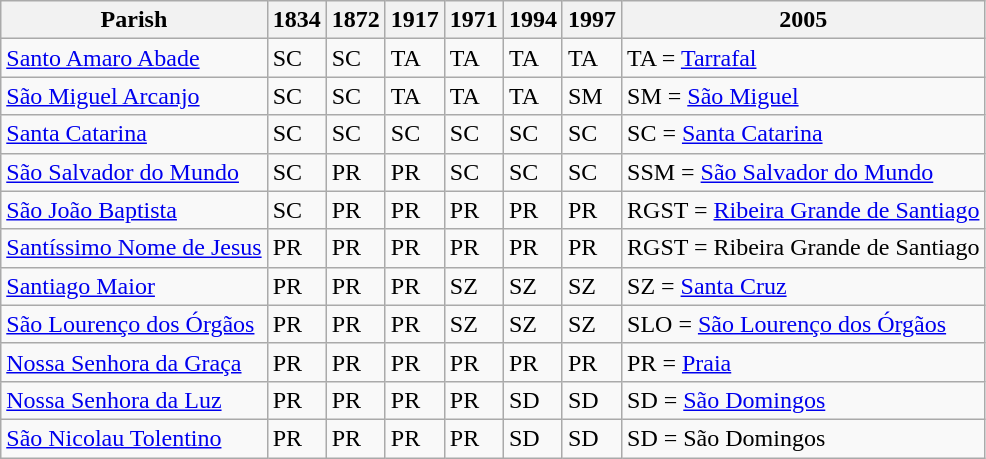<table class="wikitable sortable">
<tr>
<th>Parish</th>
<th>1834</th>
<th>1872</th>
<th>1917</th>
<th>1971</th>
<th>1994</th>
<th>1997</th>
<th>2005</th>
</tr>
<tr>
<td><a href='#'>Santo Amaro Abade</a></td>
<td>SC</td>
<td>SC</td>
<td>TA</td>
<td>TA</td>
<td>TA</td>
<td>TA</td>
<td>TA = <a href='#'>Tarrafal</a></td>
</tr>
<tr>
<td><a href='#'>São Miguel Arcanjo</a></td>
<td>SC</td>
<td>SC</td>
<td>TA</td>
<td>TA</td>
<td>TA</td>
<td>SM</td>
<td>SM = <a href='#'>São Miguel</a></td>
</tr>
<tr>
<td><a href='#'>Santa Catarina</a></td>
<td>SC</td>
<td>SC</td>
<td>SC</td>
<td>SC</td>
<td>SC</td>
<td>SC</td>
<td>SC = <a href='#'>Santa Catarina</a></td>
</tr>
<tr>
<td><a href='#'>São Salvador do Mundo</a></td>
<td>SC</td>
<td>PR</td>
<td>PR</td>
<td>SC</td>
<td>SC</td>
<td>SC</td>
<td>SSM = <a href='#'>São Salvador do Mundo</a></td>
</tr>
<tr>
<td><a href='#'>São João Baptista</a></td>
<td>SC</td>
<td>PR</td>
<td>PR</td>
<td>PR</td>
<td>PR</td>
<td>PR</td>
<td>RGST = <a href='#'>Ribeira Grande de Santiago</a></td>
</tr>
<tr>
<td><a href='#'>Santíssimo Nome de Jesus</a></td>
<td>PR</td>
<td>PR</td>
<td>PR</td>
<td>PR</td>
<td>PR</td>
<td>PR</td>
<td>RGST = Ribeira Grande de Santiago</td>
</tr>
<tr>
<td><a href='#'>Santiago Maior</a></td>
<td>PR</td>
<td>PR</td>
<td>PR</td>
<td>SZ</td>
<td>SZ</td>
<td>SZ</td>
<td>SZ = <a href='#'>Santa Cruz</a></td>
</tr>
<tr>
<td><a href='#'>São Lourenço dos Órgãos</a></td>
<td>PR</td>
<td>PR</td>
<td>PR</td>
<td>SZ</td>
<td>SZ</td>
<td>SZ</td>
<td>SLO = <a href='#'>São Lourenço dos Órgãos</a></td>
</tr>
<tr>
<td><a href='#'>Nossa Senhora da Graça</a></td>
<td>PR</td>
<td>PR</td>
<td>PR</td>
<td>PR</td>
<td>PR</td>
<td>PR</td>
<td>PR = <a href='#'>Praia</a></td>
</tr>
<tr>
<td><a href='#'>Nossa Senhora da Luz</a></td>
<td>PR</td>
<td>PR</td>
<td>PR</td>
<td>PR</td>
<td>SD</td>
<td>SD</td>
<td>SD = <a href='#'>São Domingos</a></td>
</tr>
<tr>
<td><a href='#'>São Nicolau Tolentino</a></td>
<td>PR</td>
<td>PR</td>
<td>PR</td>
<td>PR</td>
<td>SD</td>
<td>SD</td>
<td>SD = São Domingos</td>
</tr>
</table>
